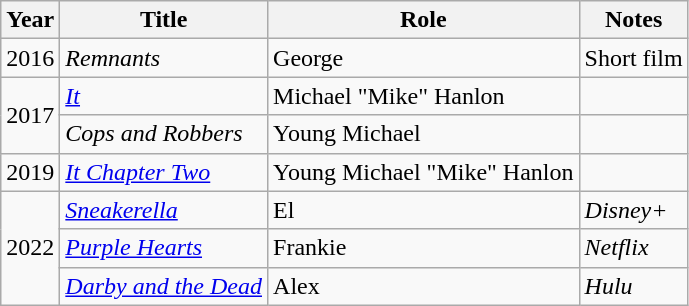<table class="wikitable sortable">
<tr>
<th>Year</th>
<th>Title</th>
<th>Role</th>
<th class="unsortable">Notes</th>
</tr>
<tr>
<td>2016</td>
<td><em>Remnants</em></td>
<td>George</td>
<td>Short film</td>
</tr>
<tr>
<td rowspan="2">2017</td>
<td><em><a href='#'>It</a></em></td>
<td>Michael "Mike" Hanlon</td>
<td></td>
</tr>
<tr>
<td><em>Cops and Robbers</em></td>
<td>Young Michael</td>
<td></td>
</tr>
<tr>
<td>2019</td>
<td><em><a href='#'>It Chapter Two</a></em></td>
<td>Young Michael "Mike" Hanlon</td>
<td></td>
</tr>
<tr>
<td rowspan="3">2022</td>
<td><em><a href='#'>Sneakerella</a></em></td>
<td>El</td>
<td><em>Disney+</em></td>
</tr>
<tr>
<td><em><a href='#'>Purple Hearts</a></em></td>
<td>Frankie</td>
<td><em>Netflix</em></td>
</tr>
<tr>
<td><em><a href='#'>Darby and the Dead</a></em></td>
<td>Alex</td>
<td><em>Hulu</em></td>
</tr>
</table>
